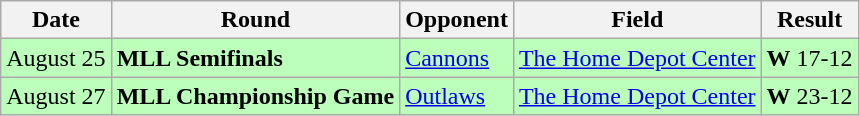<table class="wikitable">
<tr>
<th>Date</th>
<th>Round</th>
<th>Opponent</th>
<th>Field</th>
<th>Result</th>
</tr>
<tr bgcolor="bbffbb">
<td>August 25</td>
<td><strong>MLL Semifinals</strong></td>
<td><a href='#'>Cannons</a></td>
<td><a href='#'>The Home Depot Center</a></td>
<td><strong>W</strong> 17-12</td>
</tr>
<tr bgcolor="bbffbb">
<td>August 27</td>
<td><strong>MLL Championship Game</strong></td>
<td><a href='#'>Outlaws</a></td>
<td><a href='#'>The Home Depot Center</a></td>
<td><strong>W</strong> 23-12</td>
</tr>
</table>
